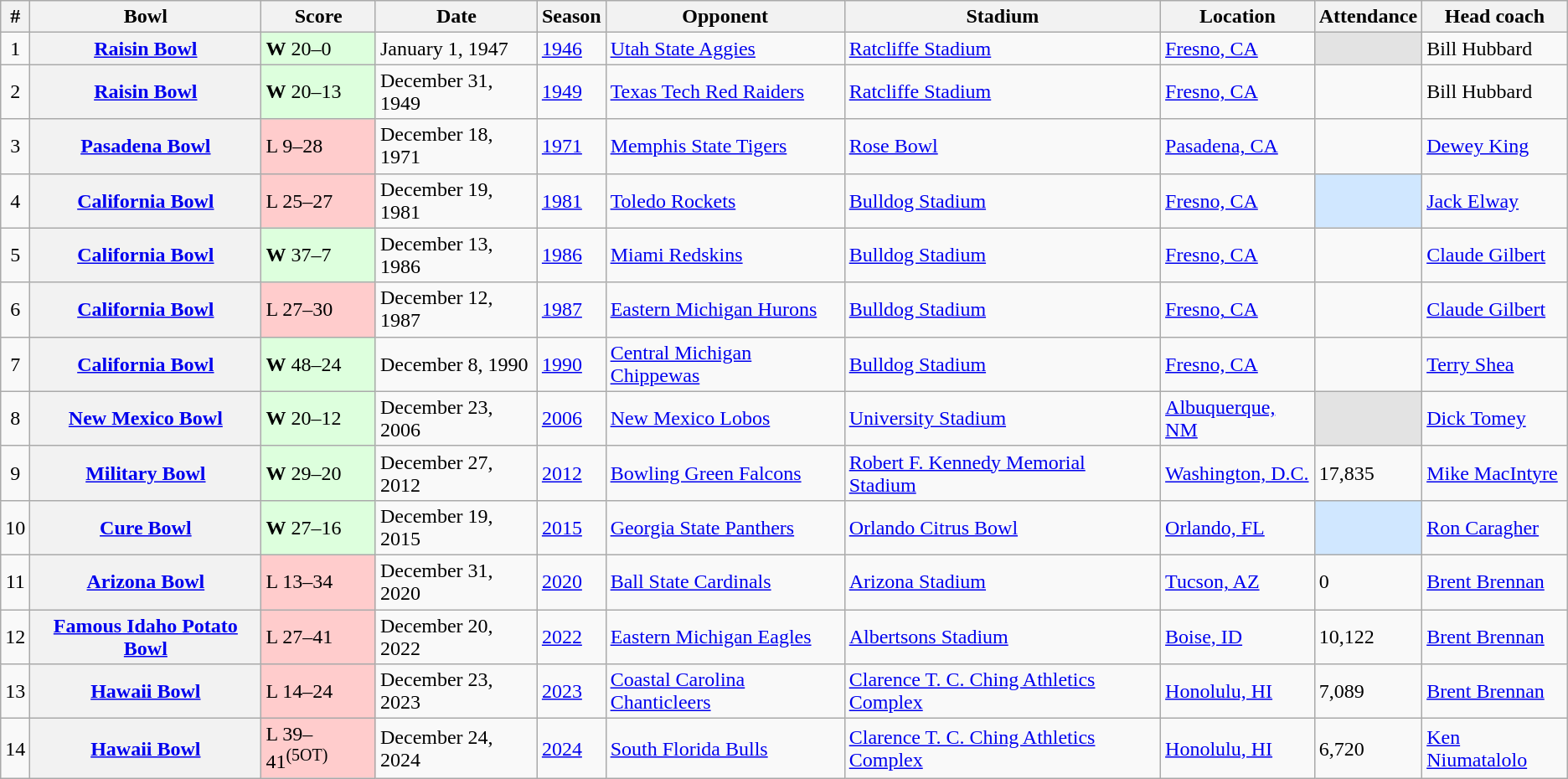<table class="wikitable sortable">
<tr>
<th scope="col">#</th>
<th scope="col">Bowl</th>
<th scope="col">Score</th>
<th scope="col">Date</th>
<th scope="col">Season</th>
<th scope="col">Opponent</th>
<th scope="col">Stadium</th>
<th scope="col">Location</th>
<th scope="col">Attendance</th>
<th scope="col">Head coach</th>
</tr>
<tr>
<td align="center">1</td>
<th scope="row"><a href='#'>Raisin Bowl</a></th>
<td style="background:#dfd;"><strong>W</strong> 20–0</td>
<td>January 1, 1947</td>
<td><a href='#'>1946</a></td>
<td><a href='#'>Utah State Aggies</a></td>
<td><a href='#'>Ratcliffe Stadium</a></td>
<td><a href='#'>Fresno, CA</a></td>
<td style="background:#e3e3e3;"><sup></sup></td>
<td>Bill Hubbard</td>
</tr>
<tr>
<td align="center">2</td>
<th scope="row"><a href='#'>Raisin Bowl</a></th>
<td style="background:#dfd;"><strong>W</strong> 20–13</td>
<td>December 31, 1949</td>
<td><a href='#'>1949</a></td>
<td><a href='#'>Texas Tech Red Raiders</a></td>
<td><a href='#'>Ratcliffe Stadium</a></td>
<td><a href='#'>Fresno, CA</a></td>
<td></td>
<td>Bill Hubbard</td>
</tr>
<tr>
<td align="center">3</td>
<th scope="row"><a href='#'>Pasadena Bowl</a></th>
<td style="background:#fcc;">L 9–28</td>
<td>December 18, 1971</td>
<td><a href='#'>1971</a></td>
<td><a href='#'>Memphis State Tigers</a></td>
<td><a href='#'>Rose Bowl</a></td>
<td><a href='#'>Pasadena, CA</a></td>
<td></td>
<td><a href='#'>Dewey King</a></td>
</tr>
<tr>
<td align="center">4</td>
<th scope="row"><a href='#'>California Bowl</a></th>
<td style="background:#fcc;">L 25–27</td>
<td>December 19, 1981</td>
<td><a href='#'>1981</a></td>
<td><a href='#'>Toledo Rockets</a></td>
<td><a href='#'>Bulldog Stadium</a></td>
<td><a href='#'>Fresno, CA</a></td>
<td style="background:#d0e7ff;"><sup></sup></td>
<td><a href='#'>Jack Elway</a></td>
</tr>
<tr>
<td align="center">5</td>
<th scope="row"><a href='#'>California Bowl</a></th>
<td style="background:#dfd;"><strong>W</strong> 37–7</td>
<td>December 13, 1986</td>
<td><a href='#'>1986</a></td>
<td><a href='#'>Miami Redskins</a></td>
<td><a href='#'>Bulldog Stadium</a></td>
<td><a href='#'>Fresno, CA</a></td>
<td></td>
<td><a href='#'>Claude Gilbert</a></td>
</tr>
<tr>
<td align="center">6</td>
<th scope="row"><a href='#'>California Bowl</a></th>
<td style="background:#fcc;">L 27–30</td>
<td>December 12, 1987</td>
<td><a href='#'>1987</a></td>
<td><a href='#'>Eastern Michigan Hurons</a></td>
<td><a href='#'>Bulldog Stadium</a></td>
<td><a href='#'>Fresno, CA</a></td>
<td></td>
<td><a href='#'>Claude Gilbert</a></td>
</tr>
<tr>
<td align="center">7</td>
<th scope="row"><a href='#'>California Bowl</a></th>
<td style="background:#dfd;"><strong>W</strong> 48–24</td>
<td>December 8, 1990</td>
<td><a href='#'>1990</a></td>
<td><a href='#'>Central Michigan Chippewas</a></td>
<td><a href='#'>Bulldog Stadium</a></td>
<td><a href='#'>Fresno, CA</a></td>
<td></td>
<td><a href='#'>Terry Shea</a></td>
</tr>
<tr>
<td align="center">8</td>
<th scope="row"><a href='#'>New Mexico Bowl</a></th>
<td style="background:#dfd;"><strong>W</strong> 20–12</td>
<td>December 23, 2006</td>
<td><a href='#'>2006</a></td>
<td><a href='#'>New Mexico Lobos</a></td>
<td><a href='#'>University Stadium</a></td>
<td><a href='#'>Albuquerque, NM</a></td>
<td style="background:#e3e3e3;"><sup></sup></td>
<td><a href='#'>Dick Tomey</a></td>
</tr>
<tr>
<td align="center">9</td>
<th scope="row"><a href='#'>Military Bowl</a></th>
<td style="background:#dfd;"><strong>W</strong> 29–20</td>
<td>December 27, 2012</td>
<td><a href='#'>2012</a></td>
<td><a href='#'>Bowling Green Falcons</a></td>
<td><a href='#'>Robert F. Kennedy Memorial Stadium</a></td>
<td><a href='#'>Washington, D.C.</a></td>
<td>17,835</td>
<td><a href='#'>Mike MacIntyre</a></td>
</tr>
<tr>
<td align="center">10</td>
<th scope="row"><a href='#'>Cure Bowl</a></th>
<td style="background:#dfd;"><strong>W</strong> 27–16</td>
<td>December 19, 2015</td>
<td><a href='#'>2015</a></td>
<td><a href='#'>Georgia State Panthers</a></td>
<td><a href='#'>Orlando Citrus Bowl</a></td>
<td><a href='#'>Orlando, FL</a></td>
<td style="background:#d0e7ff;"><sup></sup></td>
<td><a href='#'>Ron Caragher</a></td>
</tr>
<tr>
<td align="center">11</td>
<th scope="row"><a href='#'>Arizona Bowl</a></th>
<td style="background:#fcc;">L 13–34</td>
<td>December 31, 2020</td>
<td><a href='#'>2020</a></td>
<td><a href='#'>Ball State Cardinals</a></td>
<td><a href='#'>Arizona Stadium</a></td>
<td><a href='#'>Tucson, AZ</a></td>
<td>0</td>
<td><a href='#'>Brent Brennan</a></td>
</tr>
<tr>
<td align="center">12</td>
<th scope="row"><a href='#'>Famous Idaho Potato Bowl</a></th>
<td style="background:#fcc;">L 27–41</td>
<td>December 20, 2022</td>
<td><a href='#'>2022</a></td>
<td><a href='#'>Eastern Michigan Eagles</a></td>
<td><a href='#'>Albertsons Stadium</a></td>
<td><a href='#'>Boise, ID</a></td>
<td>10,122</td>
<td><a href='#'>Brent Brennan</a></td>
</tr>
<tr>
<td align="center">13</td>
<th scope="row"><a href='#'>Hawaii Bowl</a></th>
<td style="background:#fcc;">L 14–24</td>
<td>December 23, 2023</td>
<td><a href='#'>2023</a></td>
<td><a href='#'>Coastal Carolina Chanticleers</a></td>
<td><a href='#'>Clarence T. C. Ching Athletics Complex</a></td>
<td><a href='#'>Honolulu, HI</a></td>
<td>7,089</td>
<td><a href='#'>Brent Brennan</a></td>
</tr>
<tr>
<td align="center">14</td>
<th scope="row"><a href='#'>Hawaii Bowl</a></th>
<td style="background:#fcc;">L 39–41<sup>(5OT)</sup></td>
<td>December 24, 2024</td>
<td><a href='#'>2024</a></td>
<td><a href='#'>South Florida Bulls</a></td>
<td><a href='#'>Clarence T. C. Ching Athletics Complex</a></td>
<td><a href='#'>Honolulu, HI</a></td>
<td>6,720</td>
<td><a href='#'>Ken Niumatalolo</a></td>
</tr>
</table>
